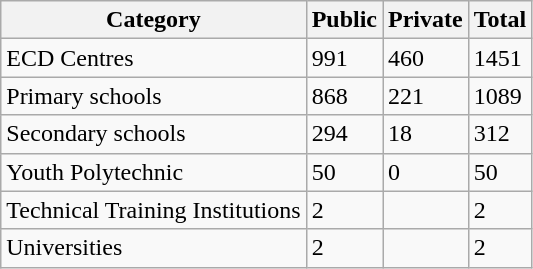<table class="wikitable">
<tr>
<th>Category</th>
<th>Public</th>
<th>Private</th>
<th>Total</th>
</tr>
<tr>
<td>ECD Centres</td>
<td>991</td>
<td>460</td>
<td>1451</td>
</tr>
<tr>
<td>Primary schools</td>
<td>868</td>
<td>221</td>
<td>1089</td>
</tr>
<tr>
<td>Secondary schools</td>
<td>294</td>
<td>18</td>
<td>312</td>
</tr>
<tr>
<td>Youth Polytechnic</td>
<td>50</td>
<td>0</td>
<td>50</td>
</tr>
<tr>
<td>Technical Training Institutions</td>
<td>2</td>
<td></td>
<td>2</td>
</tr>
<tr>
<td>Universities</td>
<td>2</td>
<td></td>
<td>2</td>
</tr>
</table>
